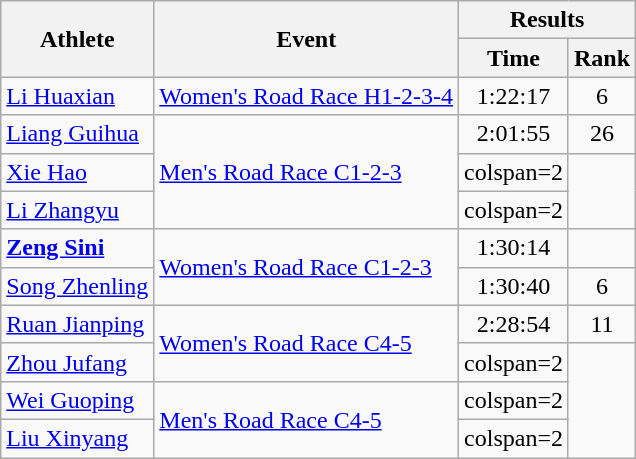<table class=wikitable>
<tr>
<th rowspan="2">Athlete</th>
<th rowspan="2">Event</th>
<th colspan="2">Results</th>
</tr>
<tr>
<th>Time</th>
<th>Rank</th>
</tr>
<tr align=center>
<td align=left><a href='#'>Li Huaxian</a></td>
<td align=left><a href='#'>Women's Road Race H1-2-3-4</a></td>
<td>1:22:17</td>
<td>6</td>
</tr>
<tr align=center>
<td align=left><a href='#'>Liang Guihua</a></td>
<td align=left rowspan=3><a href='#'>Men's Road Race C1-2-3</a></td>
<td>2:01:55</td>
<td>26</td>
</tr>
<tr align=center>
<td align=left><a href='#'>Xie Hao</a></td>
<td>colspan=2 </td>
</tr>
<tr align=center>
<td align=left><a href='#'>Li Zhangyu</a></td>
<td>colspan=2 </td>
</tr>
<tr align=center>
<td align=left><strong><a href='#'>Zeng Sini</a></strong></td>
<td align=left rowspan=2><a href='#'>Women's Road Race C1-2-3</a></td>
<td>1:30:14</td>
<td></td>
</tr>
<tr align=center>
<td align=left><a href='#'>Song Zhenling</a></td>
<td>1:30:40</td>
<td>6</td>
</tr>
<tr align=center>
<td align=left><a href='#'>Ruan Jianping</a></td>
<td align=left rowspan=2><a href='#'>Women's Road Race C4-5</a></td>
<td>2:28:54</td>
<td>11</td>
</tr>
<tr align=center>
<td align=left><a href='#'>Zhou Jufang</a></td>
<td>colspan=2 </td>
</tr>
<tr align=center>
<td align=left><a href='#'>Wei Guoping</a></td>
<td align=left rowspan=2><a href='#'>Men's Road Race C4-5</a></td>
<td>colspan=2 </td>
</tr>
<tr align=center>
<td align=left><a href='#'>Liu Xinyang</a></td>
<td>colspan=2 </td>
</tr>
</table>
